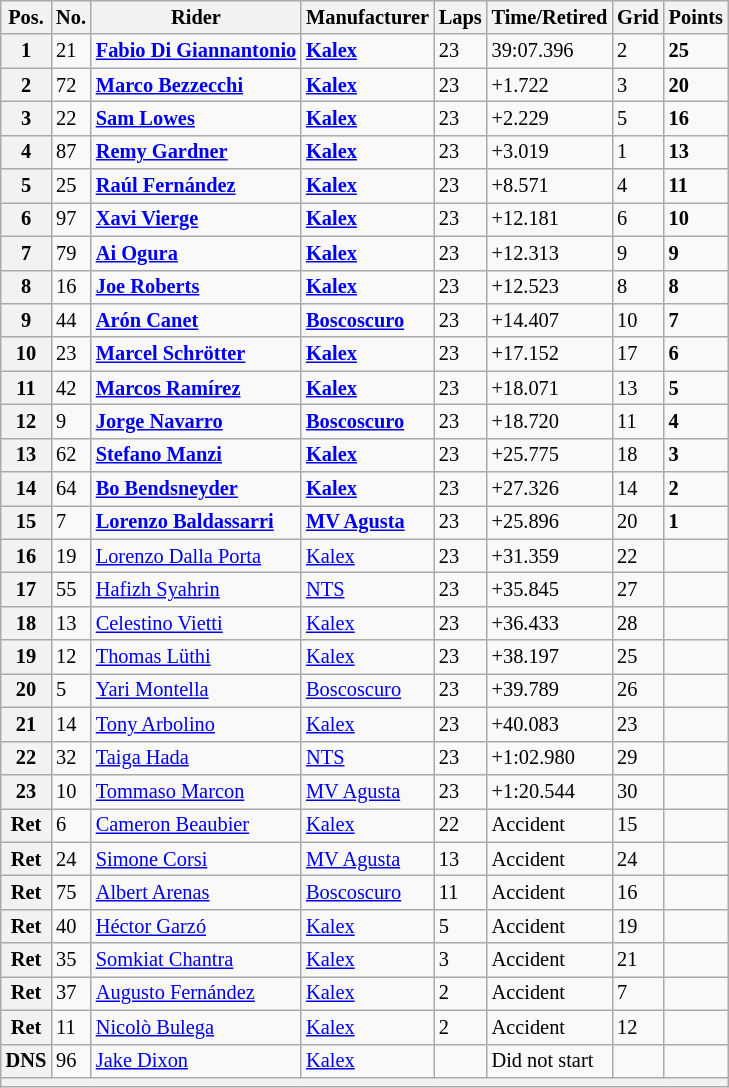<table class="wikitable" style="font-size:85%;">
<tr>
<th>Pos.</th>
<th>No.</th>
<th>Rider</th>
<th>Manufacturer</th>
<th>Laps</th>
<th>Time/Retired</th>
<th>Grid</th>
<th>Points</th>
</tr>
<tr>
<th>1</th>
<td>21</td>
<td> <strong><a href='#'>Fabio Di Giannantonio</a></strong></td>
<td><strong><a href='#'>Kalex</a></strong></td>
<td>23</td>
<td>39:07.396</td>
<td>2</td>
<td><strong>25</strong></td>
</tr>
<tr>
<th>2</th>
<td>72</td>
<td> <strong><a href='#'>Marco Bezzecchi</a></strong></td>
<td><strong><a href='#'>Kalex</a></strong></td>
<td>23</td>
<td>+1.722</td>
<td>3</td>
<td><strong>20</strong></td>
</tr>
<tr>
<th>3</th>
<td>22</td>
<td> <strong><a href='#'>Sam Lowes</a></strong></td>
<td><strong><a href='#'>Kalex</a></strong></td>
<td>23</td>
<td>+2.229</td>
<td>5</td>
<td><strong>16</strong></td>
</tr>
<tr>
<th>4</th>
<td>87</td>
<td> <strong><a href='#'>Remy Gardner</a></strong></td>
<td><strong><a href='#'>Kalex</a></strong></td>
<td>23</td>
<td>+3.019</td>
<td>1</td>
<td><strong>13</strong></td>
</tr>
<tr>
<th>5</th>
<td>25</td>
<td> <strong><a href='#'>Raúl Fernández</a></strong></td>
<td><strong><a href='#'>Kalex</a></strong></td>
<td>23</td>
<td>+8.571</td>
<td>4</td>
<td><strong>11</strong></td>
</tr>
<tr>
<th>6</th>
<td>97</td>
<td> <strong><a href='#'>Xavi Vierge</a></strong></td>
<td><strong><a href='#'>Kalex</a></strong></td>
<td>23</td>
<td>+12.181</td>
<td>6</td>
<td><strong>10</strong></td>
</tr>
<tr>
<th>7</th>
<td>79</td>
<td> <strong><a href='#'>Ai Ogura</a></strong></td>
<td><strong><a href='#'>Kalex</a></strong></td>
<td>23</td>
<td>+12.313</td>
<td>9</td>
<td><strong>9</strong></td>
</tr>
<tr>
<th>8</th>
<td>16</td>
<td> <strong><a href='#'>Joe Roberts</a></strong></td>
<td><strong><a href='#'>Kalex</a></strong></td>
<td>23</td>
<td>+12.523</td>
<td>8</td>
<td><strong>8</strong></td>
</tr>
<tr>
<th>9</th>
<td>44</td>
<td> <strong><a href='#'>Arón Canet</a></strong></td>
<td><strong><a href='#'>Boscoscuro</a></strong></td>
<td>23</td>
<td>+14.407</td>
<td>10</td>
<td><strong>7</strong></td>
</tr>
<tr>
<th>10</th>
<td>23</td>
<td> <strong><a href='#'>Marcel Schrötter</a></strong></td>
<td><strong><a href='#'>Kalex</a></strong></td>
<td>23</td>
<td>+17.152</td>
<td>17</td>
<td><strong>6</strong></td>
</tr>
<tr>
<th>11</th>
<td>42</td>
<td> <strong><a href='#'>Marcos Ramírez</a></strong></td>
<td><strong><a href='#'>Kalex</a></strong></td>
<td>23</td>
<td>+18.071</td>
<td>13</td>
<td><strong>5</strong></td>
</tr>
<tr>
<th>12</th>
<td>9</td>
<td> <strong><a href='#'>Jorge Navarro</a></strong></td>
<td><strong><a href='#'>Boscoscuro</a></strong></td>
<td>23</td>
<td>+18.720</td>
<td>11</td>
<td><strong>4</strong></td>
</tr>
<tr>
<th>13</th>
<td>62</td>
<td> <strong><a href='#'>Stefano Manzi</a></strong></td>
<td><strong><a href='#'>Kalex</a></strong></td>
<td>23</td>
<td>+25.775</td>
<td>18</td>
<td><strong>3</strong></td>
</tr>
<tr>
<th>14</th>
<td>64</td>
<td> <strong><a href='#'>Bo Bendsneyder</a></strong></td>
<td><strong><a href='#'>Kalex</a></strong></td>
<td>23</td>
<td>+27.326</td>
<td>14</td>
<td><strong>2</strong></td>
</tr>
<tr>
<th>15</th>
<td>7</td>
<td> <strong><a href='#'>Lorenzo Baldassarri</a></strong></td>
<td><strong><a href='#'>MV Agusta</a></strong></td>
<td>23</td>
<td>+25.896</td>
<td>20</td>
<td><strong>1</strong></td>
</tr>
<tr>
<th>16</th>
<td>19</td>
<td> <a href='#'>Lorenzo Dalla Porta</a></td>
<td><a href='#'>Kalex</a></td>
<td>23</td>
<td>+31.359</td>
<td>22</td>
<td></td>
</tr>
<tr>
<th>17</th>
<td>55</td>
<td> <a href='#'>Hafizh Syahrin</a></td>
<td><a href='#'>NTS</a></td>
<td>23</td>
<td>+35.845</td>
<td>27</td>
<td></td>
</tr>
<tr>
<th>18</th>
<td>13</td>
<td> <a href='#'>Celestino Vietti</a></td>
<td><a href='#'>Kalex</a></td>
<td>23</td>
<td>+36.433</td>
<td>28</td>
<td></td>
</tr>
<tr>
<th>19</th>
<td>12</td>
<td> <a href='#'>Thomas Lüthi</a></td>
<td><a href='#'>Kalex</a></td>
<td>23</td>
<td>+38.197</td>
<td>25</td>
<td></td>
</tr>
<tr>
<th>20</th>
<td>5</td>
<td> <a href='#'>Yari Montella</a></td>
<td><a href='#'>Boscoscuro</a></td>
<td>23</td>
<td>+39.789</td>
<td>26</td>
<td></td>
</tr>
<tr>
<th>21</th>
<td>14</td>
<td> <a href='#'>Tony Arbolino</a></td>
<td><a href='#'>Kalex</a></td>
<td>23</td>
<td>+40.083</td>
<td>23</td>
<td></td>
</tr>
<tr>
<th>22</th>
<td>32</td>
<td> <a href='#'>Taiga Hada</a></td>
<td><a href='#'>NTS</a></td>
<td>23</td>
<td>+1:02.980</td>
<td>29</td>
<td></td>
</tr>
<tr>
<th>23</th>
<td>10</td>
<td> <a href='#'>Tommaso Marcon</a></td>
<td><a href='#'>MV Agusta</a></td>
<td>23</td>
<td>+1:20.544</td>
<td>30</td>
<td></td>
</tr>
<tr>
<th>Ret</th>
<td>6</td>
<td> <a href='#'>Cameron Beaubier</a></td>
<td><a href='#'>Kalex</a></td>
<td>22</td>
<td>Accident</td>
<td>15</td>
<td></td>
</tr>
<tr>
<th>Ret</th>
<td>24</td>
<td> <a href='#'>Simone Corsi</a></td>
<td><a href='#'>MV Agusta</a></td>
<td>13</td>
<td>Accident</td>
<td>24</td>
<td></td>
</tr>
<tr>
<th>Ret</th>
<td>75</td>
<td> <a href='#'>Albert Arenas</a></td>
<td><a href='#'>Boscoscuro</a></td>
<td>11</td>
<td>Accident</td>
<td>16</td>
<td></td>
</tr>
<tr>
<th>Ret</th>
<td>40</td>
<td> <a href='#'>Héctor Garzó</a></td>
<td><a href='#'>Kalex</a></td>
<td>5</td>
<td>Accident</td>
<td>19</td>
<td></td>
</tr>
<tr>
<th>Ret</th>
<td>35</td>
<td> <a href='#'>Somkiat Chantra</a></td>
<td><a href='#'>Kalex</a></td>
<td>3</td>
<td>Accident</td>
<td>21</td>
<td></td>
</tr>
<tr>
<th>Ret</th>
<td>37</td>
<td> <a href='#'>Augusto Fernández</a></td>
<td><a href='#'>Kalex</a></td>
<td>2</td>
<td>Accident</td>
<td>7</td>
<td></td>
</tr>
<tr>
<th>Ret</th>
<td>11</td>
<td> <a href='#'>Nicolò Bulega</a></td>
<td><a href='#'>Kalex</a></td>
<td>2</td>
<td>Accident</td>
<td>12</td>
<td></td>
</tr>
<tr>
<th>DNS</th>
<td>96</td>
<td> <a href='#'>Jake Dixon</a></td>
<td><a href='#'>Kalex</a></td>
<td></td>
<td>Did not start</td>
<td></td>
<td></td>
</tr>
<tr>
<th colspan=8></th>
</tr>
</table>
